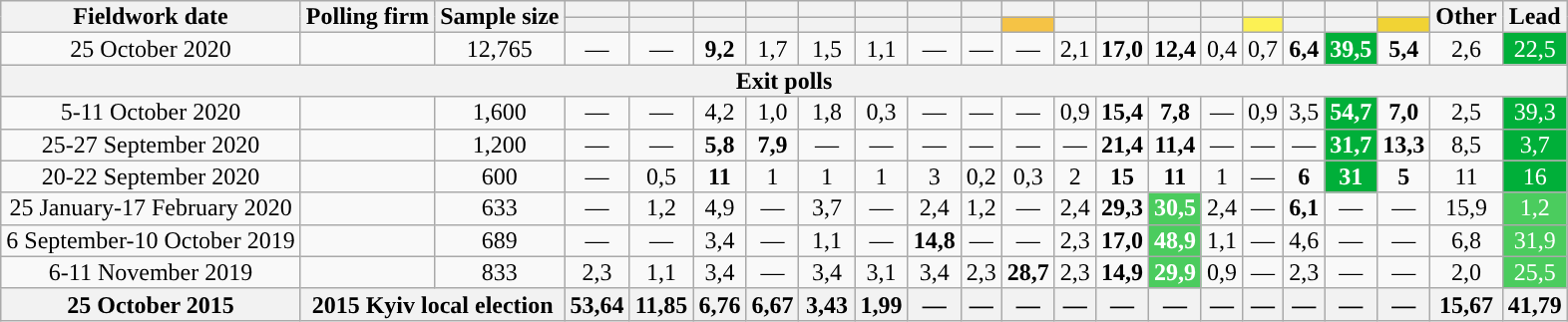<table class="wikitable" style="text-align:center;font-size:90&;line-height:14px">
<tr>
<th rowspan="2">Fieldwork date</th>
<th rowspan="2">Polling firm</th>
<th rowspan="2">Sample size</th>
<th></th>
<th></th>
<th></th>
<th></th>
<th style="width:30px;"></th>
<th></th>
<th></th>
<th></th>
<th></th>
<th></th>
<th></th>
<th></th>
<th></th>
<th></th>
<th></th>
<th></th>
<th></th>
<th rowspan="2">Other</th>
<th rowspan="2">Lead</th>
</tr>
<tr>
<th class="unsortable" style="color:inherit;background:"></th>
<th class="unsortable" style="color:inherit;background:"></th>
<th class="unsortable" style="color:inherit;background:"></th>
<th class="unsortable" style="color:inherit;background:"></th>
<th class="unsortable" style="color:inherit;background:"></th>
<th class="unsortable" style="color:inherit;background:"></th>
<th class="unsortable" style="color:inherit;background:"></th>
<th class="unsortable" style="color:inherit;background:"></th>
<th class="unsortable" style="color:inherit;background:#f5c345;"></th>
<th class="unsortable" style="color:inherit;background:"></th>
<th class="unsortable" style="color:inherit;background:"></th>
<th class="unsortable" style="color:inherit;background:"></th>
<th class="unsortable" style="color:inherit;background:"></th>
<th class="unsortable" style="color:inherit;background:#fcf154;"></th>
<th class="unsortable" style="color:inherit;background:"></th>
<th class="unsortable" style="color:inherit;background:"></th>
<th class="unsortable" style="color:inherit;background:#f1d334;"></th>
</tr>
<tr>
<td>25 October 2020</td>
<td></td>
<td>12,765</td>
<td>—</td>
<td>—</td>
<td><strong>9,2</strong></td>
<td>1,7</td>
<td>1,5</td>
<td>1,1</td>
<td>—</td>
<td>—</td>
<td>—</td>
<td>2,1</td>
<td><strong>17,0</strong></td>
<td><strong>12,4</strong></td>
<td>0,4</td>
<td>0,7</td>
<td><strong>6,4</strong></td>
<td style="background:#00af39; color:white;"><strong>39,5</strong></td>
<td><strong>5,4</strong></td>
<td>2,6</td>
<td style="background:#00af39; color:white;">22,5</td>
</tr>
<tr>
<th colspan="22">Exit polls</th>
</tr>
<tr>
<td>5-11 October 2020</td>
<td></td>
<td>1,600</td>
<td>—</td>
<td>—</td>
<td>4,2</td>
<td>1,0</td>
<td>1,8</td>
<td>0,3</td>
<td>—</td>
<td>—</td>
<td>—</td>
<td>0,9</td>
<td><strong>15,4</strong></td>
<td><strong>7,8</strong></td>
<td>—</td>
<td>0,9</td>
<td>3,5</td>
<td style="background:#00af39; color:white;"><strong>54,7</strong></td>
<td><strong>7,0</strong></td>
<td>2,5</td>
<td style="background:#00af39; color:white;">39,3</td>
</tr>
<tr>
<td>25-27 September 2020</td>
<td></td>
<td>1,200</td>
<td>—</td>
<td>—</td>
<td><strong>5,8</strong></td>
<td><strong>7,9</strong></td>
<td>—</td>
<td>—</td>
<td>—</td>
<td>—</td>
<td>—</td>
<td>—</td>
<td><strong>21,4</strong></td>
<td><strong>11,4</strong></td>
<td>—</td>
<td>—</td>
<td>—</td>
<td style="background:#00af39; color:white;"><strong>31,7</strong></td>
<td><strong>13,3</strong></td>
<td>8,5</td>
<td style="background:#00af39; color:white;">3,7</td>
</tr>
<tr>
<td>20-22 September 2020</td>
<td></td>
<td>600</td>
<td>—</td>
<td>0,5</td>
<td><strong>11</strong></td>
<td>1</td>
<td>1</td>
<td>1</td>
<td>3</td>
<td>0,2</td>
<td>0,3</td>
<td>2</td>
<td><strong>15</strong></td>
<td><strong>11</strong></td>
<td>1</td>
<td>—</td>
<td><strong>6</strong></td>
<td style="background:#00af39; color:white;"><strong>31</strong></td>
<td><strong>5</strong></td>
<td>11</td>
<td style="background:#00af39; color:white;">16</td>
</tr>
<tr>
<td>25 January-17 February 2020</td>
<td></td>
<td>633</td>
<td>—</td>
<td>1,2</td>
<td>4,9</td>
<td>—</td>
<td>3,7</td>
<td>—</td>
<td>2,4</td>
<td>1,2</td>
<td>—</td>
<td>2,4</td>
<td><strong>29,3</strong></td>
<td style="background:#4bcc5e; color:white;"><strong>30,5</strong></td>
<td>2,4</td>
<td>—</td>
<td><strong>6,1</strong></td>
<td>—</td>
<td>—</td>
<td>15,9</td>
<td style="background:#4bcc5e; color:white;">1,2</td>
</tr>
<tr>
<td>6 September-10 October 2019</td>
<td></td>
<td>689</td>
<td>—</td>
<td>—</td>
<td>3,4</td>
<td>—</td>
<td>1,1</td>
<td>—</td>
<td><strong>14,8</strong></td>
<td>—</td>
<td>—</td>
<td>2,3</td>
<td><strong>17,0</strong></td>
<td style="background:#4bcc5e; color:white;"><strong>48,9</strong></td>
<td>1,1</td>
<td>—</td>
<td>4,6</td>
<td>—</td>
<td>—</td>
<td>6,8</td>
<td style="background:#4bcc5e; color:white;">31,9</td>
</tr>
<tr>
<td>6-11 November 2019</td>
<td></td>
<td>833</td>
<td>2,3</td>
<td>1,1</td>
<td>3,4</td>
<td>—</td>
<td>3,4</td>
<td>3,1</td>
<td>3,4</td>
<td>2,3</td>
<td><strong>28,7</strong></td>
<td>2,3</td>
<td><strong>14,9</strong></td>
<td style="background:#4bcc5e; color:white;"><strong>29,9</strong></td>
<td>0,9</td>
<td>—</td>
<td>2,3</td>
<td>—</td>
<td>—</td>
<td>2,0</td>
<td style="background:#4bcc5e; color:white;">25,5</td>
</tr>
<tr>
<th>25 October 2015</th>
<th colspan="2">2015 Kyiv local election</th>
<th>53,64</th>
<th>11,85</th>
<th>6,76</th>
<th>6,67</th>
<th>3,43</th>
<th>1,99</th>
<th>—</th>
<th>—</th>
<th>—</th>
<th>—</th>
<th>—</th>
<th>—</th>
<th>—</th>
<th>—</th>
<th>—</th>
<th>—</th>
<th>—</th>
<th>15,67</th>
<th>41,79</th>
</tr>
</table>
